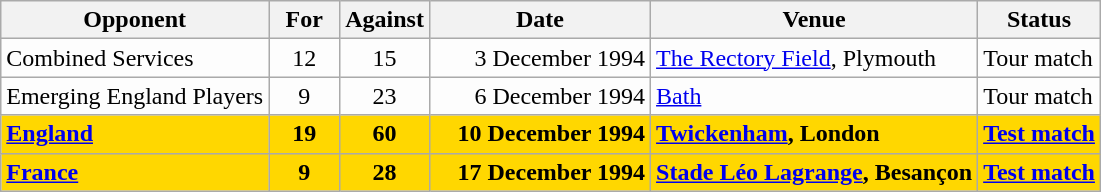<table class=wikitable>
<tr>
<th>Opponent</th>
<th>For</th>
<th>Against</th>
<th>Date</th>
<th>Venue</th>
<th>Status</th>
</tr>
<tr bgcolor=#fdfdfd>
<td>Combined Services</td>
<td align=center width=40>12</td>
<td align=center width=40>15</td>
<td width=140 align=right>3 December 1994</td>
<td><a href='#'>The Rectory Field</a>, Plymouth</td>
<td>Tour match</td>
</tr>
<tr bgcolor=#fdfdfd>
<td>Emerging England Players</td>
<td align=center width=40>9</td>
<td align=center width=40>23</td>
<td width=140 align=right>6 December 1994</td>
<td><a href='#'>Bath</a></td>
<td>Tour match</td>
</tr>
<tr bgcolor=gold>
<td><strong><a href='#'>England</a></strong></td>
<td align=center width=40><strong>19</strong></td>
<td align=center width=40><strong>60</strong></td>
<td width=140 align=right><strong>10 December 1994</strong></td>
<td><strong><a href='#'>Twickenham</a>, London</strong></td>
<td><strong><a href='#'>Test match</a></strong></td>
</tr>
<tr bgcolor=gold>
<td><strong><a href='#'>France</a></strong></td>
<td align=center width=40><strong>9</strong></td>
<td align=center width=40><strong>28</strong></td>
<td width=140 align=right><strong>17 December 1994</strong></td>
<td><strong><a href='#'>Stade Léo Lagrange</a>, Besançon</strong></td>
<td><strong><a href='#'>Test match</a></strong></td>
</tr>
</table>
